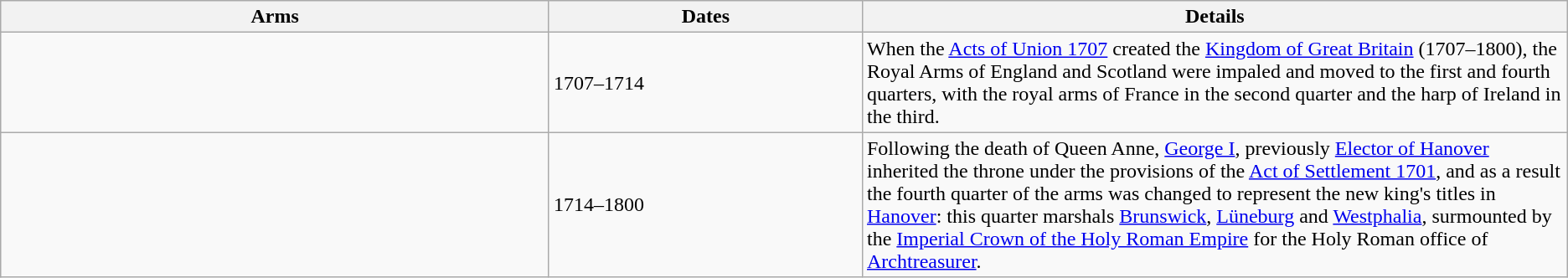<table class="wikitable">
<tr>
<th scope="col" style="width: 35%;">Arms</th>
<th scope="col" style="width: 20%;">Dates</th>
<th scope="col" style="width: 45%;">Details</th>
</tr>
<tr>
<td><div> </div></td>
<td>1707–1714</td>
<td>When the <a href='#'>Acts of Union 1707</a> created the <a href='#'>Kingdom of Great Britain</a> (1707–1800), the Royal Arms of England and Scotland were impaled and moved to the first and fourth quarters, with the royal arms of France in the second quarter and the harp of Ireland in the third.</td>
</tr>
<tr>
<td><div> </div></td>
<td>1714–1800</td>
<td>Following the death of Queen Anne, <a href='#'>George I</a>, previously <a href='#'>Elector of Hanover</a> inherited the throne under the provisions of the <a href='#'>Act of Settlement 1701</a>, and as a result the fourth quarter of the arms was changed to represent the new king's titles in <a href='#'>Hanover</a>: this quarter marshals <a href='#'>Brunswick</a>, <a href='#'>Lüneburg</a> and <a href='#'>Westphalia</a>, surmounted by the <a href='#'>Imperial Crown of the Holy Roman Empire</a> for the Holy Roman office of <a href='#'>Archtreasurer</a>.</td>
</tr>
</table>
